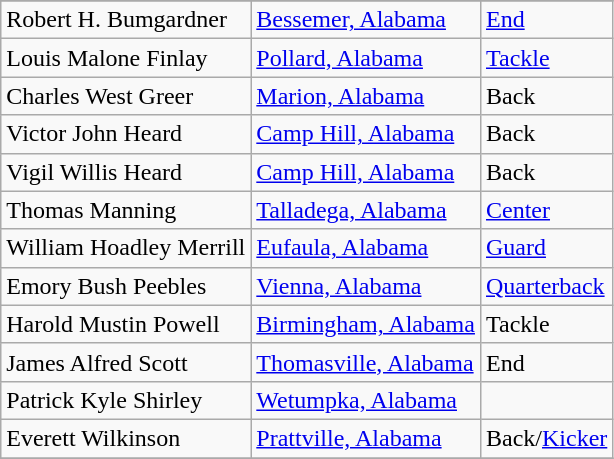<table class="wikitable">
<tr>
</tr>
<tr>
<td>Robert H. Bumgardner</td>
<td><a href='#'>Bessemer, Alabama</a></td>
<td><a href='#'>End</a></td>
</tr>
<tr>
<td>Louis Malone Finlay</td>
<td><a href='#'>Pollard, Alabama</a></td>
<td><a href='#'>Tackle</a></td>
</tr>
<tr>
<td>Charles West Greer</td>
<td><a href='#'>Marion, Alabama</a></td>
<td>Back</td>
</tr>
<tr>
<td>Victor John Heard</td>
<td><a href='#'>Camp Hill, Alabama</a></td>
<td>Back</td>
</tr>
<tr>
<td>Vigil Willis Heard</td>
<td><a href='#'>Camp Hill, Alabama</a></td>
<td>Back</td>
</tr>
<tr>
<td>Thomas Manning</td>
<td><a href='#'>Talladega, Alabama</a></td>
<td><a href='#'>Center</a></td>
</tr>
<tr>
<td>William Hoadley Merrill</td>
<td><a href='#'>Eufaula, Alabama</a></td>
<td><a href='#'>Guard</a></td>
</tr>
<tr>
<td>Emory Bush Peebles</td>
<td><a href='#'>Vienna, Alabama</a></td>
<td><a href='#'>Quarterback</a></td>
</tr>
<tr>
<td>Harold Mustin Powell</td>
<td><a href='#'>Birmingham, Alabama</a></td>
<td>Tackle</td>
</tr>
<tr>
<td>James Alfred Scott</td>
<td><a href='#'>Thomasville, Alabama</a></td>
<td>End</td>
</tr>
<tr>
<td>Patrick Kyle Shirley</td>
<td><a href='#'>Wetumpka, Alabama</a></td>
<td></td>
</tr>
<tr>
<td>Everett Wilkinson</td>
<td><a href='#'>Prattville, Alabama</a></td>
<td>Back/<a href='#'>Kicker</a></td>
</tr>
<tr>
</tr>
</table>
